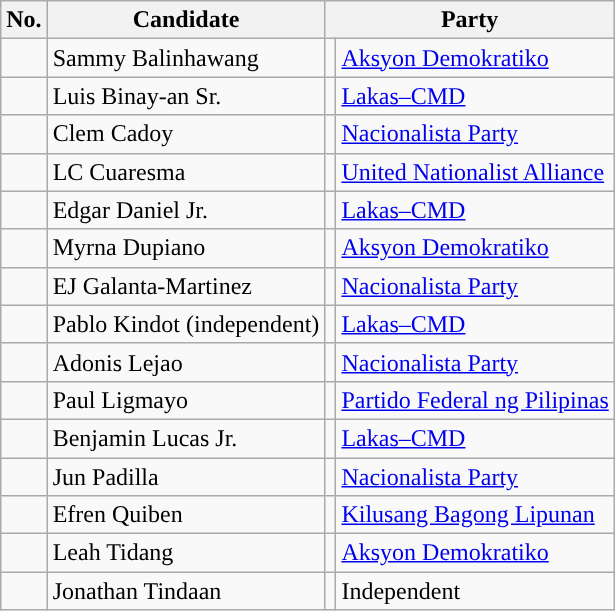<table class="wikitable sortable" style="text-align:left;">
<tr>
<th>No.</th>
<th>Candidate</th>
<th colspan="2">Party</th>
</tr>
<tr>
<td></td>
<td>Sammy Balinhawang</td>
<td></td>
<td><a href='#'>Aksyon Demokratiko</a></td>
</tr>
<tr>
<td></td>
<td>Luis Binay-an Sr.</td>
<td></td>
<td><a href='#'>Lakas–CMD</a></td>
</tr>
<tr>
<td></td>
<td>Clem Cadoy</td>
<td></td>
<td><a href='#'>Nacionalista Party</a></td>
</tr>
<tr>
<td></td>
<td>LC Cuaresma</td>
<td></td>
<td><a href='#'>United Nationalist Alliance</a></td>
</tr>
<tr>
<td></td>
<td>Edgar Daniel Jr.</td>
<td></td>
<td><a href='#'>Lakas–CMD</a></td>
</tr>
<tr>
<td></td>
<td>Myrna Dupiano</td>
<td></td>
<td><a href='#'>Aksyon Demokratiko</a></td>
</tr>
<tr>
<td></td>
<td>EJ Galanta-Martinez</td>
<td></td>
<td><a href='#'>Nacionalista Party</a></td>
</tr>
<tr>
<td></td>
<td>Pablo Kindot (independent)</td>
<td></td>
<td><a href='#'>Lakas–CMD</a></td>
</tr>
<tr>
<td></td>
<td>Adonis Lejao</td>
<td></td>
<td><a href='#'>Nacionalista Party</a></td>
</tr>
<tr>
<td></td>
<td>Paul Ligmayo</td>
<td></td>
<td><a href='#'>Partido Federal ng Pilipinas</a></td>
</tr>
<tr>
<td></td>
<td>Benjamin Lucas Jr.</td>
<td></td>
<td><a href='#'>Lakas–CMD</a></td>
</tr>
<tr>
<td></td>
<td>Jun Padilla</td>
<td></td>
<td><a href='#'>Nacionalista Party</a></td>
</tr>
<tr>
<td></td>
<td>Efren Quiben</td>
<td></td>
<td><a href='#'>Kilusang Bagong Lipunan</a></td>
</tr>
<tr>
<td></td>
<td>Leah Tidang</td>
<td></td>
<td><a href='#'>Aksyon Demokratiko</a></td>
</tr>
<tr>
<td></td>
<td>Jonathan Tindaan</td>
<td></td>
<td>Independent</td>
</tr>
</table>
